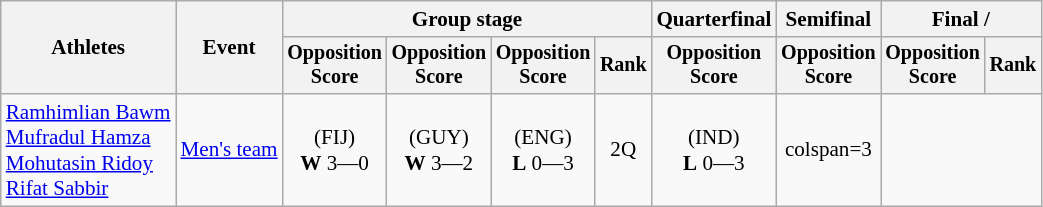<table class=wikitable style=font-size:88%;text-align:center>
<tr>
<th rowspan=2>Athletes</th>
<th rowspan=2>Event</th>
<th colspan=4>Group stage</th>
<th>Quarterfinal</th>
<th>Semifinal</th>
<th colspan=2>Final / </th>
</tr>
<tr style=font-size:95%>
<th>Opposition<br>Score</th>
<th>Opposition<br>Score</th>
<th>Opposition<br>Score</th>
<th>Rank</th>
<th>Opposition<br>Score</th>
<th>Opposition<br>Score</th>
<th>Opposition<br>Score</th>
<th>Rank</th>
</tr>
<tr>
<td align=left><a href='#'>Ramhimlian Bawm</a> <br> <a href='#'>Mufradul Hamza</a> <br> <a href='#'>Mohutasin Ridoy</a> <br><a href='#'>Rifat Sabbir</a></td>
<td align=left><a href='#'>Men's team</a></td>
<td> (FIJ)<br><strong>W</strong> 3―0</td>
<td> (GUY)<br><strong>W</strong> 3―2</td>
<td> (ENG)<br><strong>L</strong> 0—3</td>
<td>2Q</td>
<td> (IND)<br> <strong>L</strong> 0—3</td>
<td>colspan=3 </td>
</tr>
</table>
